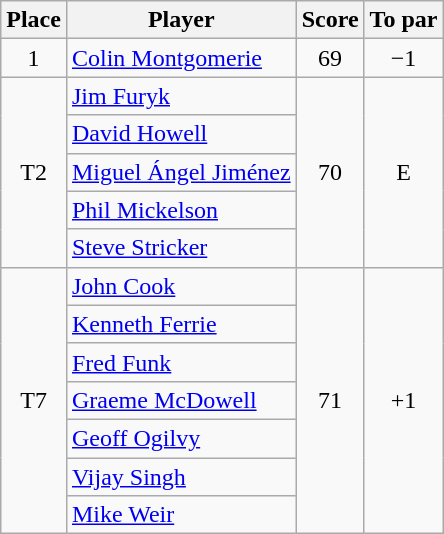<table class="wikitable">
<tr>
<th>Place</th>
<th>Player</th>
<th>Score</th>
<th>To par</th>
</tr>
<tr>
<td align=center>1</td>
<td> <a href='#'>Colin Montgomerie</a></td>
<td align=center>69</td>
<td align=center>−1</td>
</tr>
<tr>
<td rowspan="5" align=center>T2</td>
<td> <a href='#'>Jim Furyk</a></td>
<td rowspan="5" align=center>70</td>
<td rowspan="5" align=center>E</td>
</tr>
<tr>
<td> <a href='#'>David Howell</a></td>
</tr>
<tr>
<td> <a href='#'>Miguel Ángel Jiménez</a></td>
</tr>
<tr>
<td> <a href='#'>Phil Mickelson</a></td>
</tr>
<tr>
<td> <a href='#'>Steve Stricker</a></td>
</tr>
<tr>
<td rowspan="7" align=center>T7</td>
<td> <a href='#'>John Cook</a></td>
<td rowspan="7" align=center>71</td>
<td rowspan="7" align=center>+1</td>
</tr>
<tr>
<td> <a href='#'>Kenneth Ferrie</a></td>
</tr>
<tr>
<td> <a href='#'>Fred Funk</a></td>
</tr>
<tr>
<td> <a href='#'>Graeme McDowell</a></td>
</tr>
<tr>
<td> <a href='#'>Geoff Ogilvy</a></td>
</tr>
<tr>
<td> <a href='#'>Vijay Singh</a></td>
</tr>
<tr>
<td> <a href='#'>Mike Weir</a></td>
</tr>
</table>
